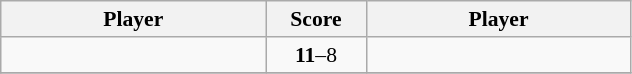<table class="wikitable " style="font-size: 90%">
<tr>
<th width=170>Player</th>
<th width=60>Score</th>
<th width=170>Player</th>
</tr>
<tr>
<td><strong></strong></td>
<td align="center"><strong>11</strong>–8</td>
<td></td>
</tr>
<tr>
</tr>
</table>
